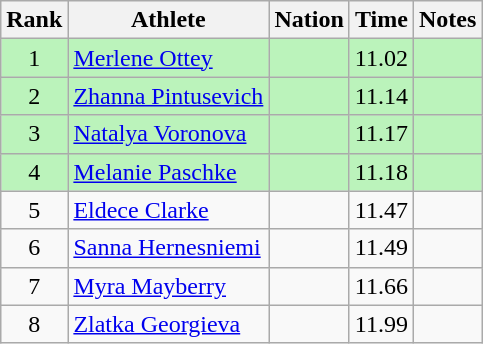<table class="wikitable sortable" style="text-align:center">
<tr>
<th>Rank</th>
<th>Athlete</th>
<th>Nation</th>
<th>Time</th>
<th>Notes</th>
</tr>
<tr style="background:#bbf3bb;">
<td>1</td>
<td align=left><a href='#'>Merlene Ottey</a></td>
<td align=left></td>
<td>11.02</td>
<td></td>
</tr>
<tr style="background:#bbf3bb;">
<td>2</td>
<td align=left><a href='#'>Zhanna Pintusevich</a></td>
<td align=left></td>
<td>11.14</td>
<td></td>
</tr>
<tr style="background:#bbf3bb;">
<td>3</td>
<td align=left><a href='#'>Natalya Voronova</a></td>
<td align=left></td>
<td>11.17</td>
<td></td>
</tr>
<tr style="background:#bbf3bb;">
<td>4</td>
<td align=left><a href='#'>Melanie Paschke</a></td>
<td align=left></td>
<td>11.18</td>
<td></td>
</tr>
<tr>
<td>5</td>
<td align=left><a href='#'>Eldece Clarke</a></td>
<td align=left></td>
<td>11.47</td>
<td></td>
</tr>
<tr>
<td>6</td>
<td align=left><a href='#'>Sanna Hernesniemi</a></td>
<td align=left></td>
<td>11.49</td>
<td></td>
</tr>
<tr>
<td>7</td>
<td align=left><a href='#'>Myra Mayberry</a></td>
<td align=left></td>
<td>11.66</td>
<td></td>
</tr>
<tr>
<td>8</td>
<td align=left><a href='#'>Zlatka Georgieva</a></td>
<td align=left></td>
<td>11.99</td>
<td></td>
</tr>
</table>
